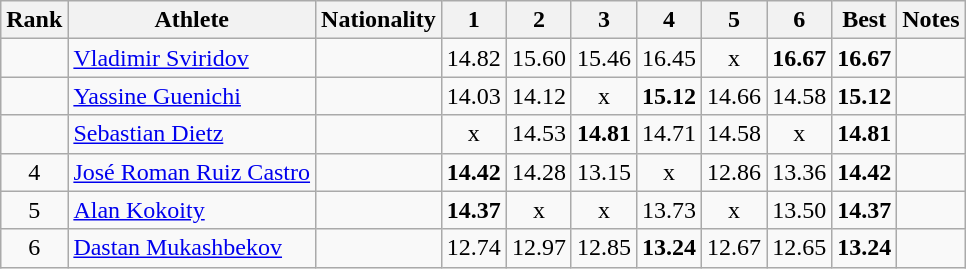<table class="wikitable sortable" style="text-align:center">
<tr>
<th>Rank</th>
<th>Athlete</th>
<th>Nationality</th>
<th>1</th>
<th>2</th>
<th>3</th>
<th>4</th>
<th>5</th>
<th>6</th>
<th>Best</th>
<th>Notes</th>
</tr>
<tr>
<td></td>
<td style="text-align:left;"><a href='#'>Vladimir Sviridov</a></td>
<td style="text-align:left;"></td>
<td>14.82</td>
<td>15.60</td>
<td>15.46</td>
<td>16.45</td>
<td>x</td>
<td><strong>16.67</strong></td>
<td><strong>16.67</strong></td>
<td><strong></strong></td>
</tr>
<tr>
<td></td>
<td style="text-align:left;"><a href='#'>Yassine Guenichi</a></td>
<td style="text-align:left;"></td>
<td>14.03</td>
<td>14.12</td>
<td>x</td>
<td><strong>15.12</strong></td>
<td>14.66</td>
<td>14.58</td>
<td><strong>15.12</strong></td>
<td></td>
</tr>
<tr>
<td></td>
<td style="text-align:left;"><a href='#'>Sebastian Dietz</a></td>
<td style="text-align:left;"></td>
<td>x</td>
<td>14.53</td>
<td><strong>14.81</strong></td>
<td>14.71</td>
<td>14.58</td>
<td>x</td>
<td><strong>14.81</strong></td>
<td></td>
</tr>
<tr>
<td>4</td>
<td style="text-align:left;"><a href='#'>José Roman Ruiz Castro</a></td>
<td style="text-align:left;"></td>
<td><strong>14.42</strong></td>
<td>14.28</td>
<td>13.15</td>
<td>x</td>
<td>12.86</td>
<td>13.36</td>
<td><strong>14.42</strong></td>
<td></td>
</tr>
<tr>
<td>5</td>
<td style="text-align:left;"><a href='#'>Alan Kokoity</a></td>
<td style="text-align:left;"></td>
<td><strong>14.37</strong></td>
<td>x</td>
<td>x</td>
<td>13.73</td>
<td>x</td>
<td>13.50</td>
<td><strong>14.37</strong></td>
<td></td>
</tr>
<tr>
<td>6</td>
<td style="text-align:left;"><a href='#'>Dastan Mukashbekov</a></td>
<td style="text-align:left;"></td>
<td>12.74</td>
<td>12.97</td>
<td>12.85</td>
<td><strong>13.24</strong></td>
<td>12.67</td>
<td>12.65</td>
<td><strong>13.24</strong></td>
<td></td>
</tr>
</table>
